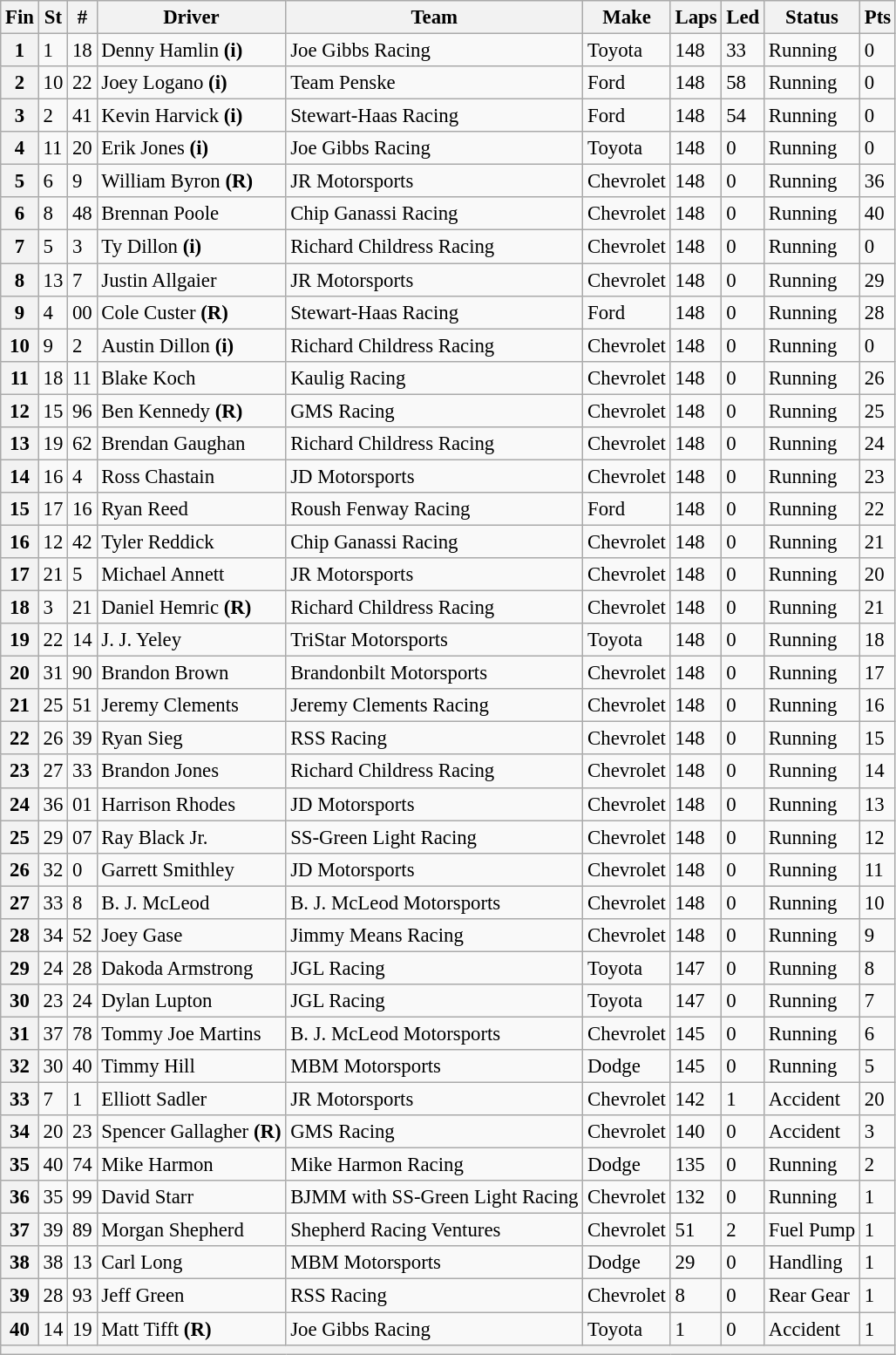<table class="wikitable" style="font-size:95%">
<tr>
<th>Fin</th>
<th>St</th>
<th>#</th>
<th>Driver</th>
<th>Team</th>
<th>Make</th>
<th>Laps</th>
<th>Led</th>
<th>Status</th>
<th>Pts</th>
</tr>
<tr>
<th>1</th>
<td>1</td>
<td>18</td>
<td>Denny Hamlin <strong>(i)</strong></td>
<td>Joe Gibbs Racing</td>
<td>Toyota</td>
<td>148</td>
<td>33</td>
<td>Running</td>
<td>0</td>
</tr>
<tr>
<th>2</th>
<td>10</td>
<td>22</td>
<td>Joey Logano <strong>(i)</strong></td>
<td>Team Penske</td>
<td>Ford</td>
<td>148</td>
<td>58</td>
<td>Running</td>
<td>0</td>
</tr>
<tr>
<th>3</th>
<td>2</td>
<td>41</td>
<td>Kevin Harvick <strong>(i)</strong></td>
<td>Stewart-Haas Racing</td>
<td>Ford</td>
<td>148</td>
<td>54</td>
<td>Running</td>
<td>0</td>
</tr>
<tr>
<th>4</th>
<td>11</td>
<td>20</td>
<td>Erik Jones <strong>(i)</strong></td>
<td>Joe Gibbs Racing</td>
<td>Toyota</td>
<td>148</td>
<td>0</td>
<td>Running</td>
<td>0</td>
</tr>
<tr>
<th>5</th>
<td>6</td>
<td>9</td>
<td>William Byron <strong>(R)</strong></td>
<td>JR Motorsports</td>
<td>Chevrolet</td>
<td>148</td>
<td>0</td>
<td>Running</td>
<td>36</td>
</tr>
<tr>
<th>6</th>
<td>8</td>
<td>48</td>
<td>Brennan Poole</td>
<td>Chip Ganassi Racing</td>
<td>Chevrolet</td>
<td>148</td>
<td>0</td>
<td>Running</td>
<td>40</td>
</tr>
<tr>
<th>7</th>
<td>5</td>
<td>3</td>
<td>Ty Dillon <strong>(i)</strong></td>
<td>Richard Childress Racing</td>
<td>Chevrolet</td>
<td>148</td>
<td>0</td>
<td>Running</td>
<td>0</td>
</tr>
<tr>
<th>8</th>
<td>13</td>
<td>7</td>
<td>Justin Allgaier</td>
<td>JR Motorsports</td>
<td>Chevrolet</td>
<td>148</td>
<td>0</td>
<td>Running</td>
<td>29</td>
</tr>
<tr>
<th>9</th>
<td>4</td>
<td>00</td>
<td>Cole Custer <strong>(R)</strong></td>
<td>Stewart-Haas Racing</td>
<td>Ford</td>
<td>148</td>
<td>0</td>
<td>Running</td>
<td>28</td>
</tr>
<tr>
<th>10</th>
<td>9</td>
<td>2</td>
<td>Austin Dillon <strong>(i)</strong></td>
<td>Richard Childress Racing</td>
<td>Chevrolet</td>
<td>148</td>
<td>0</td>
<td>Running</td>
<td>0</td>
</tr>
<tr>
<th>11</th>
<td>18</td>
<td>11</td>
<td>Blake Koch</td>
<td>Kaulig Racing</td>
<td>Chevrolet</td>
<td>148</td>
<td>0</td>
<td>Running</td>
<td>26</td>
</tr>
<tr>
<th>12</th>
<td>15</td>
<td>96</td>
<td>Ben Kennedy <strong>(R)</strong></td>
<td>GMS Racing</td>
<td>Chevrolet</td>
<td>148</td>
<td>0</td>
<td>Running</td>
<td>25</td>
</tr>
<tr>
<th>13</th>
<td>19</td>
<td>62</td>
<td>Brendan Gaughan</td>
<td>Richard Childress Racing</td>
<td>Chevrolet</td>
<td>148</td>
<td>0</td>
<td>Running</td>
<td>24</td>
</tr>
<tr>
<th>14</th>
<td>16</td>
<td>4</td>
<td>Ross Chastain</td>
<td>JD Motorsports</td>
<td>Chevrolet</td>
<td>148</td>
<td>0</td>
<td>Running</td>
<td>23</td>
</tr>
<tr>
<th>15</th>
<td>17</td>
<td>16</td>
<td>Ryan Reed</td>
<td>Roush Fenway Racing</td>
<td>Ford</td>
<td>148</td>
<td>0</td>
<td>Running</td>
<td>22</td>
</tr>
<tr>
<th>16</th>
<td>12</td>
<td>42</td>
<td>Tyler Reddick</td>
<td>Chip Ganassi Racing</td>
<td>Chevrolet</td>
<td>148</td>
<td>0</td>
<td>Running</td>
<td>21</td>
</tr>
<tr>
<th>17</th>
<td>21</td>
<td>5</td>
<td>Michael Annett</td>
<td>JR Motorsports</td>
<td>Chevrolet</td>
<td>148</td>
<td>0</td>
<td>Running</td>
<td>20</td>
</tr>
<tr>
<th>18</th>
<td>3</td>
<td>21</td>
<td>Daniel Hemric <strong>(R)</strong></td>
<td>Richard Childress Racing</td>
<td>Chevrolet</td>
<td>148</td>
<td>0</td>
<td>Running</td>
<td>21</td>
</tr>
<tr>
<th>19</th>
<td>22</td>
<td>14</td>
<td>J. J. Yeley</td>
<td>TriStar Motorsports</td>
<td>Toyota</td>
<td>148</td>
<td>0</td>
<td>Running</td>
<td>18</td>
</tr>
<tr>
<th>20</th>
<td>31</td>
<td>90</td>
<td>Brandon Brown</td>
<td>Brandonbilt Motorsports</td>
<td>Chevrolet</td>
<td>148</td>
<td>0</td>
<td>Running</td>
<td>17</td>
</tr>
<tr>
<th>21</th>
<td>25</td>
<td>51</td>
<td>Jeremy Clements</td>
<td>Jeremy Clements Racing</td>
<td>Chevrolet</td>
<td>148</td>
<td>0</td>
<td>Running</td>
<td>16</td>
</tr>
<tr>
<th>22</th>
<td>26</td>
<td>39</td>
<td>Ryan Sieg</td>
<td>RSS Racing</td>
<td>Chevrolet</td>
<td>148</td>
<td>0</td>
<td>Running</td>
<td>15</td>
</tr>
<tr>
<th>23</th>
<td>27</td>
<td>33</td>
<td>Brandon Jones</td>
<td>Richard Childress Racing</td>
<td>Chevrolet</td>
<td>148</td>
<td>0</td>
<td>Running</td>
<td>14</td>
</tr>
<tr>
<th>24</th>
<td>36</td>
<td>01</td>
<td>Harrison Rhodes</td>
<td>JD Motorsports</td>
<td>Chevrolet</td>
<td>148</td>
<td>0</td>
<td>Running</td>
<td>13</td>
</tr>
<tr>
<th>25</th>
<td>29</td>
<td>07</td>
<td>Ray Black Jr.</td>
<td>SS-Green Light Racing</td>
<td>Chevrolet</td>
<td>148</td>
<td>0</td>
<td>Running</td>
<td>12</td>
</tr>
<tr>
<th>26</th>
<td>32</td>
<td>0</td>
<td>Garrett Smithley</td>
<td>JD Motorsports</td>
<td>Chevrolet</td>
<td>148</td>
<td>0</td>
<td>Running</td>
<td>11</td>
</tr>
<tr>
<th>27</th>
<td>33</td>
<td>8</td>
<td>B. J. McLeod</td>
<td>B. J. McLeod Motorsports</td>
<td>Chevrolet</td>
<td>148</td>
<td>0</td>
<td>Running</td>
<td>10</td>
</tr>
<tr>
<th>28</th>
<td>34</td>
<td>52</td>
<td>Joey Gase</td>
<td>Jimmy Means Racing</td>
<td>Chevrolet</td>
<td>148</td>
<td>0</td>
<td>Running</td>
<td>9</td>
</tr>
<tr>
<th>29</th>
<td>24</td>
<td>28</td>
<td>Dakoda Armstrong</td>
<td>JGL Racing</td>
<td>Toyota</td>
<td>147</td>
<td>0</td>
<td>Running</td>
<td>8</td>
</tr>
<tr>
<th>30</th>
<td>23</td>
<td>24</td>
<td>Dylan Lupton</td>
<td>JGL Racing</td>
<td>Toyota</td>
<td>147</td>
<td>0</td>
<td>Running</td>
<td>7</td>
</tr>
<tr>
<th>31</th>
<td>37</td>
<td>78</td>
<td>Tommy Joe Martins</td>
<td>B. J. McLeod Motorsports</td>
<td>Chevrolet</td>
<td>145</td>
<td>0</td>
<td>Running</td>
<td>6</td>
</tr>
<tr>
<th>32</th>
<td>30</td>
<td>40</td>
<td>Timmy Hill</td>
<td>MBM Motorsports</td>
<td>Dodge</td>
<td>145</td>
<td>0</td>
<td>Running</td>
<td>5</td>
</tr>
<tr>
<th>33</th>
<td>7</td>
<td>1</td>
<td>Elliott Sadler</td>
<td>JR Motorsports</td>
<td>Chevrolet</td>
<td>142</td>
<td>1</td>
<td>Accident</td>
<td>20</td>
</tr>
<tr>
<th>34</th>
<td>20</td>
<td>23</td>
<td>Spencer Gallagher <strong>(R)</strong></td>
<td>GMS Racing</td>
<td>Chevrolet</td>
<td>140</td>
<td>0</td>
<td>Accident</td>
<td>3</td>
</tr>
<tr>
<th>35</th>
<td>40</td>
<td>74</td>
<td>Mike Harmon</td>
<td>Mike Harmon Racing</td>
<td>Dodge</td>
<td>135</td>
<td>0</td>
<td>Running</td>
<td>2</td>
</tr>
<tr>
<th>36</th>
<td>35</td>
<td>99</td>
<td>David Starr</td>
<td>BJMM with SS-Green Light Racing</td>
<td>Chevrolet</td>
<td>132</td>
<td>0</td>
<td>Running</td>
<td>1</td>
</tr>
<tr>
<th>37</th>
<td>39</td>
<td>89</td>
<td>Morgan Shepherd</td>
<td>Shepherd Racing Ventures</td>
<td>Chevrolet</td>
<td>51</td>
<td>2</td>
<td>Fuel Pump</td>
<td>1</td>
</tr>
<tr>
<th>38</th>
<td>38</td>
<td>13</td>
<td>Carl Long</td>
<td>MBM Motorsports</td>
<td>Dodge</td>
<td>29</td>
<td>0</td>
<td>Handling</td>
<td>1</td>
</tr>
<tr>
<th>39</th>
<td>28</td>
<td>93</td>
<td>Jeff Green</td>
<td>RSS Racing</td>
<td>Chevrolet</td>
<td>8</td>
<td>0</td>
<td>Rear Gear</td>
<td>1</td>
</tr>
<tr>
<th>40</th>
<td>14</td>
<td>19</td>
<td>Matt Tifft <strong>(R)</strong></td>
<td>Joe Gibbs Racing</td>
<td>Toyota</td>
<td>1</td>
<td>0</td>
<td>Accident</td>
<td>1</td>
</tr>
<tr>
<th colspan="10"></th>
</tr>
</table>
